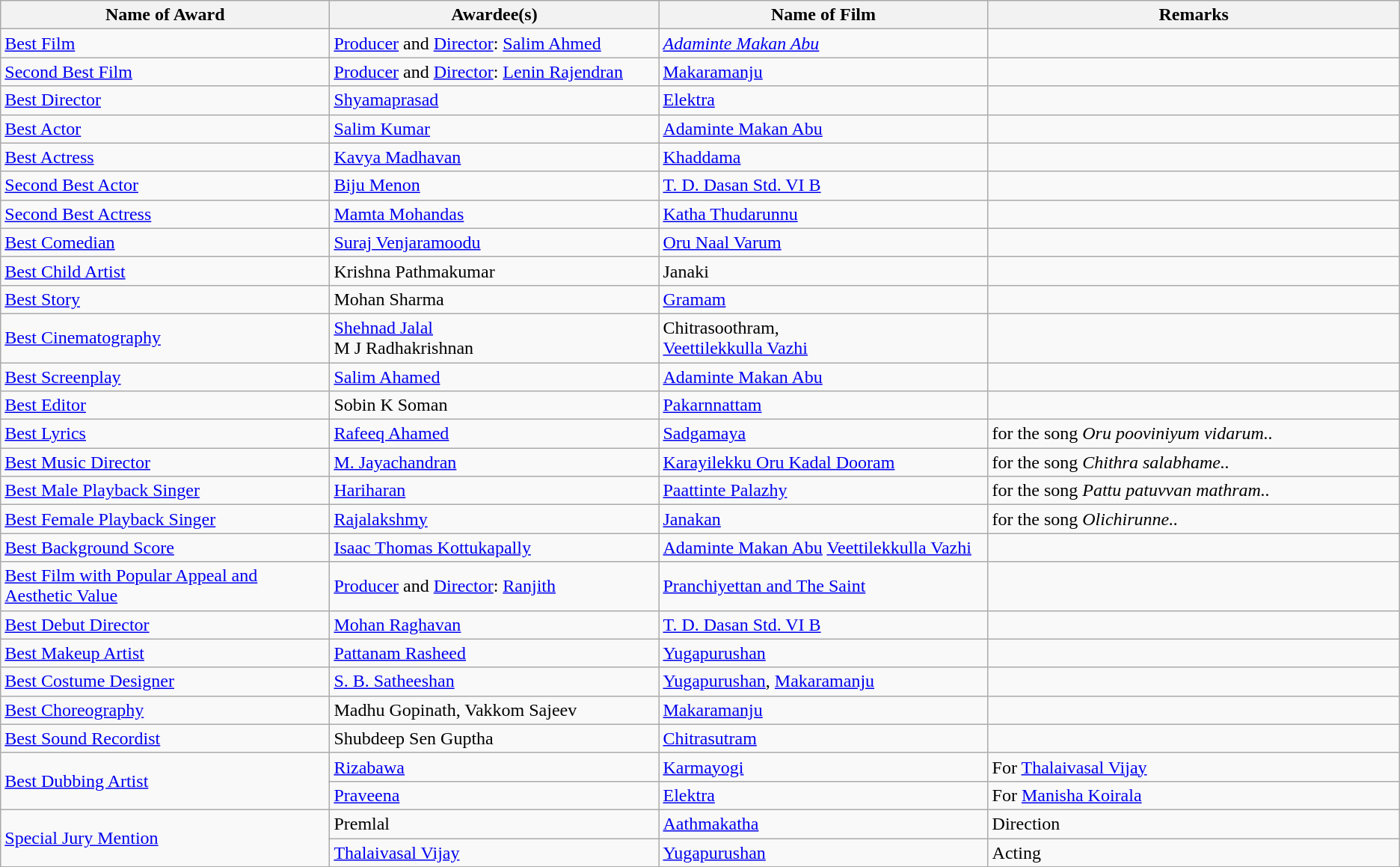<table class="wikitable sortable">
<tr>
<th style="width:20%;">Name of Award</th>
<th style="width:20%;">Awardee(s)</th>
<th style="width:20%;">Name of Film</th>
<th style="width:25%;">Remarks</th>
</tr>
<tr>
<td><a href='#'>Best Film</a></td>
<td><a href='#'>Producer</a> and <a href='#'>Director</a>: <a href='#'>Salim Ahmed</a></td>
<td><em><a href='#'>Adaminte Makan Abu</a></em></td>
<td></td>
</tr>
<tr>
<td><a href='#'>Second Best Film</a></td>
<td><a href='#'>Producer</a> and <a href='#'>Director</a>: <a href='#'>Lenin Rajendran</a></td>
<td><a href='#'>Makaramanju</a></td>
<td></td>
</tr>
<tr>
<td><a href='#'>Best Director</a></td>
<td><a href='#'>Shyamaprasad</a></td>
<td><a href='#'>Elektra</a></td>
<td></td>
</tr>
<tr>
<td><a href='#'>Best Actor</a></td>
<td><a href='#'>Salim Kumar</a></td>
<td><a href='#'>Adaminte Makan Abu</a></td>
<td></td>
</tr>
<tr>
<td><a href='#'>Best Actress</a></td>
<td><a href='#'>Kavya Madhavan</a></td>
<td><a href='#'>Khaddama</a></td>
<td></td>
</tr>
<tr>
<td><a href='#'>Second Best Actor</a></td>
<td><a href='#'>Biju Menon</a></td>
<td><a href='#'>T. D. Dasan Std. VI B</a></td>
<td></td>
</tr>
<tr>
<td><a href='#'>Second Best Actress</a></td>
<td><a href='#'>Mamta Mohandas</a></td>
<td><a href='#'>Katha Thudarunnu</a></td>
<td></td>
</tr>
<tr>
<td><a href='#'>Best Comedian</a></td>
<td><a href='#'>Suraj Venjaramoodu</a></td>
<td><a href='#'>Oru Naal Varum</a></td>
<td></td>
</tr>
<tr>
<td><a href='#'>Best Child Artist</a></td>
<td>Krishna Pathmakumar</td>
<td>Janaki</td>
<td></td>
</tr>
<tr>
<td><a href='#'>Best Story</a></td>
<td>Mohan Sharma</td>
<td><a href='#'>Gramam</a></td>
<td></td>
</tr>
<tr>
<td><a href='#'>Best Cinematography</a></td>
<td><a href='#'>Shehnad Jalal</a> <br>M J Radhakrishnan</td>
<td>Chitrasoothram, <br><a href='#'>Veettilekkulla Vazhi</a></td>
<td></td>
</tr>
<tr>
<td><a href='#'>Best Screenplay</a></td>
<td><a href='#'>Salim Ahamed</a></td>
<td><a href='#'>Adaminte Makan Abu</a></td>
<td></td>
</tr>
<tr>
<td><a href='#'>Best Editor</a></td>
<td>Sobin K Soman</td>
<td><a href='#'>Pakarnnattam</a></td>
<td></td>
</tr>
<tr>
<td><a href='#'>Best Lyrics</a></td>
<td><a href='#'>Rafeeq Ahamed</a></td>
<td><a href='#'>Sadgamaya</a></td>
<td>for the song <em>Oru pooviniyum vidarum..</em></td>
</tr>
<tr>
<td><a href='#'>Best Music Director</a></td>
<td><a href='#'>M. Jayachandran</a></td>
<td><a href='#'>Karayilekku Oru Kadal Dooram</a></td>
<td>for the song <em>Chithra salabhame..</em></td>
</tr>
<tr>
<td><a href='#'>Best Male Playback Singer</a></td>
<td><a href='#'>Hariharan</a></td>
<td><a href='#'>Paattinte Palazhy</a></td>
<td>for the song <em>Pattu patuvvan mathram..</em></td>
</tr>
<tr>
<td><a href='#'>Best Female Playback Singer</a></td>
<td><a href='#'>Rajalakshmy</a></td>
<td><a href='#'>Janakan</a></td>
<td>for the song <em>Olichirunne..</em></td>
</tr>
<tr>
<td><a href='#'>Best Background Score</a></td>
<td><a href='#'>Isaac Thomas Kottukapally</a></td>
<td><a href='#'>Adaminte Makan Abu</a> <a href='#'>Veettilekkulla Vazhi</a></td>
<td></td>
</tr>
<tr>
<td><a href='#'>Best Film with Popular Appeal and Aesthetic Value</a></td>
<td><a href='#'>Producer</a> and <a href='#'>Director</a>: <a href='#'>Ranjith</a></td>
<td><a href='#'>Pranchiyettan and The Saint</a></td>
<td></td>
</tr>
<tr>
<td><a href='#'>Best Debut Director</a></td>
<td><a href='#'>Mohan Raghavan</a></td>
<td><a href='#'>T. D. Dasan Std. VI B</a></td>
<td></td>
</tr>
<tr>
<td><a href='#'>Best Makeup Artist</a></td>
<td><a href='#'>Pattanam Rasheed</a></td>
<td><a href='#'>Yugapurushan</a></td>
<td></td>
</tr>
<tr>
<td><a href='#'>Best Costume Designer</a></td>
<td><a href='#'>S. B. Satheeshan</a></td>
<td><a href='#'>Yugapurushan</a>, <a href='#'>Makaramanju</a></td>
<td></td>
</tr>
<tr>
<td><a href='#'>Best Choreography</a></td>
<td>Madhu Gopinath, Vakkom Sajeev</td>
<td><a href='#'>Makaramanju</a></td>
<td></td>
</tr>
<tr>
<td><a href='#'>Best Sound Recordist</a></td>
<td>Shubdeep Sen Guptha</td>
<td><a href='#'>Chitrasutram</a></td>
<td></td>
</tr>
<tr>
<td rowspan=2><a href='#'>Best Dubbing Artist</a></td>
<td><a href='#'>Rizabawa</a></td>
<td><a href='#'>Karmayogi</a></td>
<td>For <a href='#'>Thalaivasal Vijay</a></td>
</tr>
<tr>
<td><a href='#'>Praveena</a></td>
<td><a href='#'>Elektra</a></td>
<td>For <a href='#'>Manisha Koirala</a></td>
</tr>
<tr>
<td rowspan=2><a href='#'>Special Jury Mention</a></td>
<td>Premlal</td>
<td><a href='#'>Aathmakatha</a></td>
<td>Direction</td>
</tr>
<tr>
<td><a href='#'>Thalaivasal Vijay</a></td>
<td><a href='#'>Yugapurushan</a></td>
<td>Acting</td>
</tr>
</table>
